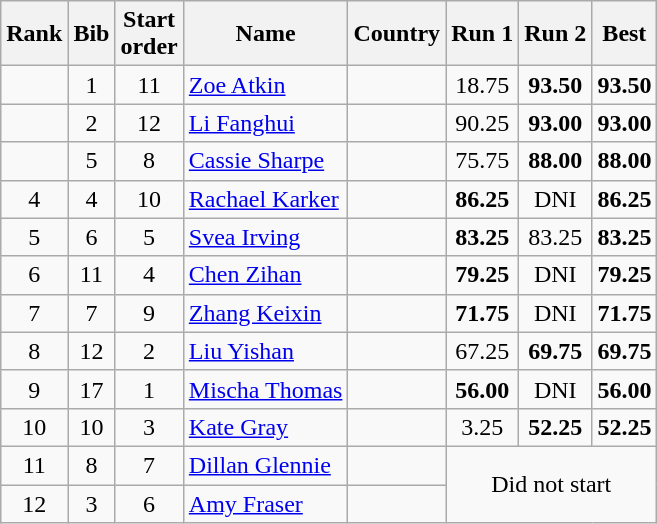<table class="wikitable sortable" style="text-align:center">
<tr>
<th>Rank</th>
<th>Bib</th>
<th>Start<br>order</th>
<th>Name</th>
<th>Country</th>
<th>Run 1</th>
<th>Run 2</th>
<th>Best</th>
</tr>
<tr>
<td></td>
<td>1</td>
<td>11</td>
<td align=left><a href='#'>Zoe Atkin</a></td>
<td align=left></td>
<td>18.75</td>
<td><strong>93.50</strong></td>
<td><strong>93.50</strong></td>
</tr>
<tr>
<td></td>
<td>2</td>
<td>12</td>
<td align=left><a href='#'>Li Fanghui</a></td>
<td align=left></td>
<td>90.25</td>
<td><strong>93.00</strong></td>
<td><strong>93.00</strong></td>
</tr>
<tr>
<td></td>
<td>5</td>
<td>8</td>
<td align=left><a href='#'>Cassie Sharpe</a></td>
<td align=left></td>
<td>75.75</td>
<td><strong>88.00</strong></td>
<td><strong>88.00</strong></td>
</tr>
<tr>
<td>4</td>
<td>4</td>
<td>10</td>
<td align=left><a href='#'>Rachael Karker</a></td>
<td align=left></td>
<td><strong>86.25</strong></td>
<td>DNI</td>
<td><strong>86.25</strong></td>
</tr>
<tr>
<td>5</td>
<td>6</td>
<td>5</td>
<td align=left><a href='#'>Svea Irving</a></td>
<td align=left></td>
<td><strong>83.25</strong></td>
<td>83.25</td>
<td><strong>83.25</strong></td>
</tr>
<tr>
<td>6</td>
<td>11</td>
<td>4</td>
<td align=left><a href='#'>Chen Zihan</a></td>
<td align=left></td>
<td><strong>79.25</strong></td>
<td>DNI</td>
<td><strong>79.25</strong></td>
</tr>
<tr>
<td>7</td>
<td>7</td>
<td>9</td>
<td align=left><a href='#'>Zhang Keixin</a></td>
<td align=left></td>
<td><strong>71.75</strong></td>
<td>DNI</td>
<td><strong>71.75</strong></td>
</tr>
<tr>
<td>8</td>
<td>12</td>
<td>2</td>
<td align=left><a href='#'>Liu Yishan</a></td>
<td align=left></td>
<td>67.25</td>
<td><strong>69.75</strong></td>
<td><strong>69.75</strong></td>
</tr>
<tr>
<td>9</td>
<td>17</td>
<td>1</td>
<td align=left><a href='#'>Mischa Thomas</a></td>
<td align=left></td>
<td><strong>56.00</strong></td>
<td>DNI</td>
<td><strong>56.00</strong></td>
</tr>
<tr>
<td>10</td>
<td>10</td>
<td>3</td>
<td align=left><a href='#'>Kate Gray</a></td>
<td align=left></td>
<td>3.25</td>
<td><strong>52.25</strong></td>
<td><strong>52.25</strong></td>
</tr>
<tr>
<td>11</td>
<td>8</td>
<td>7</td>
<td align=left><a href='#'>Dillan Glennie</a></td>
<td align=left></td>
<td colspan=3 rowspan=2>Did not start</td>
</tr>
<tr>
<td>12</td>
<td>3</td>
<td>6</td>
<td align=left><a href='#'>Amy Fraser</a></td>
<td align=left></td>
</tr>
</table>
